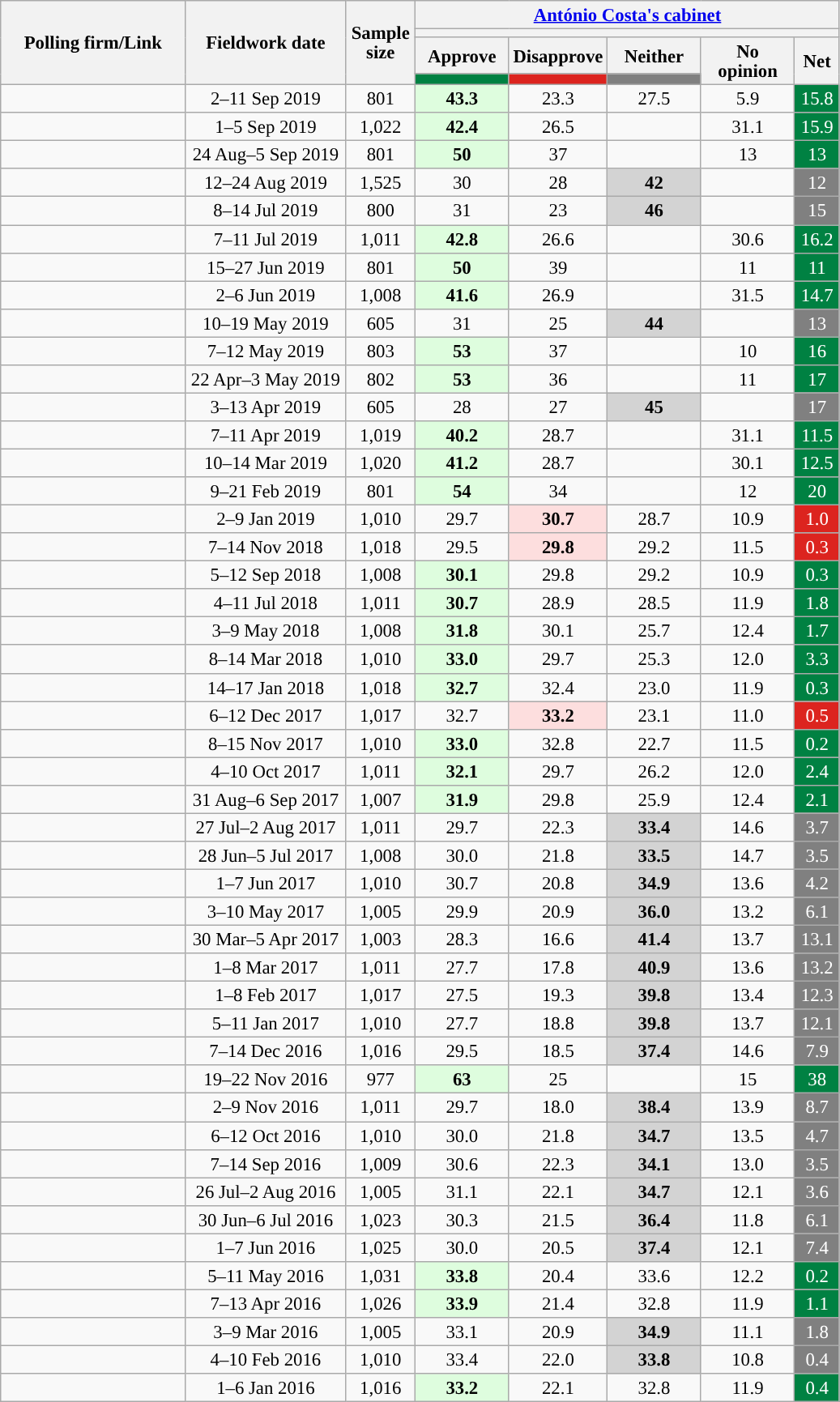<table class="wikitable unsortable mw-datatable" style="text-align:center;font-size:95%;line-height:16px;">
<tr>
<th style="width:145px;" rowspan="4">Polling firm/Link</th>
<th style="width:125px;" rowspan="4">Fieldwork date</th>
<th class="unsortable" style="width:50px;" rowspan="4">Sample size</th>
<th class="unsortable" colspan="5"><a href='#'>António Costa's cabinet</a></th>
</tr>
<tr>
<th class="unsortable" colspan="5" style="background:"></th>
</tr>
<tr>
<th class="unsortable" style="width:70px;">Approve</th>
<th class="unsortable" style="width:70px;">Disapprove</th>
<th class="unsortable" style="width:70px;">Neither</th>
<th rowspan="2" class="unsortable" style="width:70px;">No opinion</th>
<th rowspan="2" class="unsortable" style="width:30px;">Net</th>
</tr>
<tr>
<th style="color:inherit;background:#008142;"></th>
<th style="color:inherit;background:#DC241F;"></th>
<th style="color:inherit;background:gray;"></th>
</tr>
<tr>
<td></td>
<td data-sort-value="2019-10-03">2–11 Sep 2019</td>
<td>801</td>
<td style="background:#DEFDDE;"><strong>43.3</strong></td>
<td>23.3</td>
<td>27.5</td>
<td>5.9</td>
<td style="background:#008142;color:white;">15.8</td>
</tr>
<tr>
<td></td>
<td data-sort-value="2019-10-03">1–5 Sep 2019</td>
<td>1,022</td>
<td style="background:#DEFDDE;"><strong>42.4</strong></td>
<td>26.5</td>
<td></td>
<td>31.1</td>
<td style="background:#008142;color:white;">15.9</td>
</tr>
<tr>
<td></td>
<td data-sort-value="2019-10-03">24 Aug–5 Sep 2019</td>
<td>801</td>
<td style="background:#DEFDDE;"><strong>50</strong></td>
<td>37</td>
<td></td>
<td>13</td>
<td style="background:#008142;color:white;">13</td>
</tr>
<tr>
<td></td>
<td data-sort-value="2019-10-03">12–24 Aug 2019</td>
<td>1,525</td>
<td>30</td>
<td>28</td>
<td style="background:#d3d3d3;"><strong>42</strong></td>
<td></td>
<td style="background:gray;color:white;">12</td>
</tr>
<tr>
<td></td>
<td data-sort-value="2019-10-03">8–14 Jul 2019</td>
<td>800</td>
<td>31</td>
<td>23</td>
<td style="background:#d3d3d3;"><strong>46</strong></td>
<td></td>
<td style="background:gray;color:white;">15</td>
</tr>
<tr>
<td></td>
<td data-sort-value="2019-10-03">7–11 Jul 2019</td>
<td>1,011</td>
<td style="background:#DEFDDE;"><strong>42.8</strong></td>
<td>26.6</td>
<td></td>
<td>30.6</td>
<td style="background:#008142;color:white;">16.2</td>
</tr>
<tr>
<td></td>
<td data-sort-value="2019-10-03">15–27 Jun 2019</td>
<td>801</td>
<td style="background:#DEFDDE;"><strong>50</strong></td>
<td>39</td>
<td></td>
<td>11</td>
<td style="background:#008142;color:white;">11</td>
</tr>
<tr>
<td></td>
<td data-sort-value="2019-10-03">2–6 Jun 2019</td>
<td>1,008</td>
<td style="background:#DEFDDE;"><strong>41.6</strong></td>
<td>26.9</td>
<td></td>
<td>31.5</td>
<td style="background:#008142;color:white;">14.7</td>
</tr>
<tr>
<td></td>
<td data-sort-value="2019-10-03">10–19 May 2019</td>
<td>605</td>
<td>31</td>
<td>25</td>
<td style="background:#d3d3d3;"><strong>44</strong></td>
<td></td>
<td style="background:gray;color:white;">13</td>
</tr>
<tr>
<td></td>
<td data-sort-value="2019-10-03">7–12 May 2019</td>
<td>803</td>
<td style="background:#DEFDDE;"><strong>53</strong></td>
<td>37</td>
<td></td>
<td>10</td>
<td style="background:#008142;color:white;">16</td>
</tr>
<tr>
<td></td>
<td data-sort-value="2019-10-03">22 Apr–3 May 2019</td>
<td>802</td>
<td style="background:#DEFDDE;"><strong>53</strong></td>
<td>36</td>
<td></td>
<td>11</td>
<td style="background:#008142;color:white;">17</td>
</tr>
<tr>
<td></td>
<td data-sort-value="2019-10-03">3–13 Apr 2019</td>
<td>605</td>
<td>28</td>
<td>27</td>
<td style="background:#d3d3d3;"><strong>45</strong></td>
<td></td>
<td style="background:gray;color:white;">17</td>
</tr>
<tr>
<td></td>
<td data-sort-value="2019-10-03">7–11 Apr 2019</td>
<td>1,019</td>
<td style="background:#DEFDDE;"><strong>40.2</strong></td>
<td>28.7</td>
<td></td>
<td>31.1</td>
<td style="background:#008142;color:white;">11.5</td>
</tr>
<tr>
<td></td>
<td data-sort-value="2019-10-03">10–14 Mar 2019</td>
<td>1,020</td>
<td style="background:#DEFDDE;"><strong>41.2</strong></td>
<td>28.7</td>
<td></td>
<td>30.1</td>
<td style="background:#008142;color:white;">12.5</td>
</tr>
<tr>
<td></td>
<td data-sort-value="2019-10-03">9–21 Feb 2019</td>
<td>801</td>
<td style="background:#DEFDDE;"><strong>54</strong></td>
<td>34</td>
<td></td>
<td>12</td>
<td style="background:#008142;color:white;">20</td>
</tr>
<tr>
<td></td>
<td data-sort-value="2019-10-03">2–9 Jan 2019</td>
<td>1,010</td>
<td>29.7</td>
<td style="background:#FDDEDE;"><strong>30.7</strong></td>
<td>28.7</td>
<td>10.9</td>
<td style="background:#DC241F;color:white;">1.0</td>
</tr>
<tr>
<td></td>
<td data-sort-value="2019-10-03">7–14 Nov 2018</td>
<td>1,018</td>
<td>29.5</td>
<td style="background:#FDDEDE;"><strong>29.8</strong></td>
<td>29.2</td>
<td>11.5</td>
<td style="background:#DC241F;color:white;">0.3</td>
</tr>
<tr>
<td></td>
<td data-sort-value="2019-10-03">5–12 Sep 2018</td>
<td>1,008</td>
<td style="background:#DEFDDE;"><strong>30.1</strong></td>
<td>29.8</td>
<td>29.2</td>
<td>10.9</td>
<td style="background:#008142;color:white;">0.3</td>
</tr>
<tr>
<td></td>
<td data-sort-value="2019-10-03">4–11 Jul 2018</td>
<td>1,011</td>
<td style="background:#DEFDDE;"><strong>30.7</strong></td>
<td>28.9</td>
<td>28.5</td>
<td>11.9</td>
<td style="background:#008142;color:white;">1.8</td>
</tr>
<tr>
<td></td>
<td data-sort-value="2019-10-03">3–9 May 2018</td>
<td>1,008</td>
<td style="background:#DEFDDE;"><strong>31.8</strong></td>
<td>30.1</td>
<td>25.7</td>
<td>12.4</td>
<td style="background:#008142;color:white;">1.7</td>
</tr>
<tr>
<td></td>
<td data-sort-value="2019-10-03">8–14 Mar 2018</td>
<td>1,010</td>
<td style="background:#DEFDDE;"><strong>33.0</strong></td>
<td>29.7</td>
<td>25.3</td>
<td>12.0</td>
<td style="background:#008142;color:white;">3.3</td>
</tr>
<tr>
<td></td>
<td data-sort-value="2019-10-03">14–17 Jan 2018</td>
<td>1,018</td>
<td style="background:#DEFDDE;"><strong>32.7</strong></td>
<td>32.4</td>
<td>23.0</td>
<td>11.9</td>
<td style="background:#008142;color:white;">0.3</td>
</tr>
<tr>
<td></td>
<td data-sort-value="2019-10-03">6–12 Dec 2017</td>
<td>1,017</td>
<td>32.7</td>
<td style="background:#FDDEDE;"><strong>33.2</strong></td>
<td>23.1</td>
<td>11.0</td>
<td style="background:#DC241F;color:white;">0.5</td>
</tr>
<tr>
<td></td>
<td data-sort-value="2019-10-03">8–15 Nov 2017</td>
<td>1,010</td>
<td style="background:#DEFDDE;"><strong>33.0</strong></td>
<td>32.8</td>
<td>22.7</td>
<td>11.5</td>
<td style="background:#008142;color:white;">0.2</td>
</tr>
<tr>
<td></td>
<td data-sort-value="2019-10-03">4–10 Oct 2017</td>
<td>1,011</td>
<td style="background:#DEFDDE;"><strong>32.1</strong></td>
<td>29.7</td>
<td>26.2</td>
<td>12.0</td>
<td style="background:#008142;color:white;">2.4</td>
</tr>
<tr>
<td></td>
<td data-sort-value="2019-10-03">31 Aug–6 Sep 2017</td>
<td>1,007</td>
<td style="background:#DEFDDE;"><strong>31.9</strong></td>
<td>29.8</td>
<td>25.9</td>
<td>12.4</td>
<td style="background:#008142;color:white;">2.1</td>
</tr>
<tr>
<td></td>
<td data-sort-value="2019-10-03">27 Jul–2 Aug 2017</td>
<td>1,011</td>
<td>29.7</td>
<td>22.3</td>
<td style="background:#d3d3d3;"><strong>33.4</strong></td>
<td>14.6</td>
<td style="background:gray;color:white;">3.7</td>
</tr>
<tr>
<td></td>
<td data-sort-value="2019-10-03">28 Jun–5 Jul 2017</td>
<td>1,008</td>
<td>30.0</td>
<td>21.8</td>
<td style="background:#d3d3d3;"><strong>33.5</strong></td>
<td>14.7</td>
<td style="background:gray;color:white;">3.5</td>
</tr>
<tr>
<td></td>
<td data-sort-value="2019-10-03">1–7 Jun 2017</td>
<td>1,010</td>
<td>30.7</td>
<td>20.8</td>
<td style="background:#d3d3d3;"><strong>34.9</strong></td>
<td>13.6</td>
<td style="background:gray;color:white;">4.2</td>
</tr>
<tr>
<td></td>
<td data-sort-value="2019-10-03">3–10 May 2017</td>
<td>1,005</td>
<td>29.9</td>
<td>20.9</td>
<td style="background:#d3d3d3;"><strong>36.0</strong></td>
<td>13.2</td>
<td style="background:gray;color:white;">6.1</td>
</tr>
<tr>
<td></td>
<td data-sort-value="2019-10-03">30 Mar–5 Apr 2017</td>
<td>1,003</td>
<td>28.3</td>
<td>16.6</td>
<td style="background:#d3d3d3;"><strong>41.4</strong></td>
<td>13.7</td>
<td style="background:gray;color:white;">13.1</td>
</tr>
<tr>
<td></td>
<td data-sort-value="2019-10-03">1–8 Mar 2017</td>
<td>1,011</td>
<td>27.7</td>
<td>17.8</td>
<td style="background:#d3d3d3;"><strong>40.9</strong></td>
<td>13.6</td>
<td style="background:gray;color:white;">13.2</td>
</tr>
<tr>
<td></td>
<td data-sort-value="2019-10-03">1–8 Feb 2017</td>
<td>1,017</td>
<td>27.5</td>
<td>19.3</td>
<td style="background:#d3d3d3;"><strong>39.8</strong></td>
<td>13.4</td>
<td style="background:gray;color:white;">12.3</td>
</tr>
<tr>
<td></td>
<td data-sort-value="2019-10-03">5–11 Jan 2017</td>
<td>1,010</td>
<td>27.7</td>
<td>18.8</td>
<td style="background:#d3d3d3;"><strong>39.8</strong></td>
<td>13.7</td>
<td style="background:gray;color:white;">12.1</td>
</tr>
<tr>
<td></td>
<td data-sort-value="2019-10-03">7–14 Dec 2016</td>
<td>1,016</td>
<td>29.5</td>
<td>18.5</td>
<td style="background:#d3d3d3;"><strong>37.4</strong></td>
<td>14.6</td>
<td style="background:gray;color:white;">7.9</td>
</tr>
<tr>
<td></td>
<td data-sort-value="2019-10-03">19–22 Nov 2016</td>
<td>977</td>
<td style="background:#DEFDDE;"><strong>63</strong></td>
<td>25</td>
<td></td>
<td>15</td>
<td style="background:#008142;color:white;">38</td>
</tr>
<tr>
<td></td>
<td data-sort-value="2019-10-03">2–9 Nov 2016</td>
<td>1,011</td>
<td>29.7</td>
<td>18.0</td>
<td style="background:#d3d3d3;"><strong>38.4</strong></td>
<td>13.9</td>
<td style="background:gray;color:white;">8.7</td>
</tr>
<tr>
<td></td>
<td data-sort-value="2019-10-03">6–12 Oct 2016</td>
<td>1,010</td>
<td>30.0</td>
<td>21.8</td>
<td style="background:#d3d3d3;"><strong>34.7</strong></td>
<td>13.5</td>
<td style="background:gray;color:white;">4.7</td>
</tr>
<tr>
<td></td>
<td data-sort-value="2019-10-03">7–14 Sep 2016</td>
<td>1,009</td>
<td>30.6</td>
<td>22.3</td>
<td style="background:#d3d3d3;"><strong>34.1</strong></td>
<td>13.0</td>
<td style="background:gray;color:white;">3.5</td>
</tr>
<tr>
<td></td>
<td data-sort-value="2019-10-03">26 Jul–2 Aug 2016</td>
<td>1,005</td>
<td>31.1</td>
<td>22.1</td>
<td style="background:#d3d3d3;"><strong>34.7</strong></td>
<td>12.1</td>
<td style="background:gray;color:white;">3.6</td>
</tr>
<tr>
<td></td>
<td data-sort-value="2019-10-03">30 Jun–6 Jul 2016</td>
<td>1,023</td>
<td>30.3</td>
<td>21.5</td>
<td style="background:#d3d3d3;"><strong>36.4</strong></td>
<td>11.8</td>
<td style="background:gray;color:white;">6.1</td>
</tr>
<tr>
<td></td>
<td data-sort-value="2019-10-03">1–7 Jun 2016</td>
<td>1,025</td>
<td>30.0</td>
<td>20.5</td>
<td style="background:#d3d3d3;"><strong>37.4</strong></td>
<td>12.1</td>
<td style="background:gray;color:white;">7.4</td>
</tr>
<tr>
<td></td>
<td data-sort-value="2019-10-03">5–11 May 2016</td>
<td>1,031</td>
<td style="background:#DEFDDE;"><strong>33.8</strong></td>
<td>20.4</td>
<td>33.6</td>
<td>12.2</td>
<td style="background:#008142;color:white;">0.2</td>
</tr>
<tr>
<td></td>
<td data-sort-value="2019-10-03">7–13 Apr 2016</td>
<td>1,026</td>
<td style="background:#DEFDDE;"><strong>33.9</strong></td>
<td>21.4</td>
<td>32.8</td>
<td>11.9</td>
<td style="background:#008142;color:white;">1.1</td>
</tr>
<tr>
<td></td>
<td data-sort-value="2019-10-03">3–9 Mar 2016</td>
<td>1,005</td>
<td>33.1</td>
<td>20.9</td>
<td style="background:#d3d3d3;"><strong>34.9</strong></td>
<td>11.1</td>
<td style="background:gray;color:white;">1.8</td>
</tr>
<tr>
<td></td>
<td data-sort-value="2019-10-03">4–10 Feb 2016</td>
<td>1,010</td>
<td>33.4</td>
<td>22.0</td>
<td style="background:#d3d3d3;"><strong>33.8</strong></td>
<td>10.8</td>
<td style="background:gray;color:white;">0.4</td>
</tr>
<tr>
<td></td>
<td data-sort-value="2019-10-03">1–6 Jan 2016</td>
<td>1,016</td>
<td style="background:#DEFDDE;"><strong>33.2</strong></td>
<td>22.1</td>
<td>32.8</td>
<td>11.9</td>
<td style="background:#008142;color:white;">0.4</td>
</tr>
</table>
